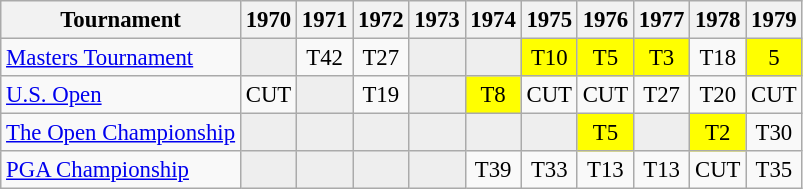<table class="wikitable" style="font-size:95%;text-align:center;">
<tr>
<th>Tournament</th>
<th>1970</th>
<th>1971</th>
<th>1972</th>
<th>1973</th>
<th>1974</th>
<th>1975</th>
<th>1976</th>
<th>1977</th>
<th>1978</th>
<th>1979</th>
</tr>
<tr>
<td align=left><a href='#'>Masters Tournament</a></td>
<td style="background:#eeeeee;"></td>
<td>T42</td>
<td>T27</td>
<td style="background:#eeeeee;"></td>
<td style="background:#eeeeee;"></td>
<td style="background:yellow;">T10</td>
<td style="background:yellow;">T5</td>
<td style="background:yellow;">T3</td>
<td>T18</td>
<td style="background:yellow;">5</td>
</tr>
<tr>
<td align=left><a href='#'>U.S. Open</a></td>
<td>CUT</td>
<td style="background:#eeeeee;"></td>
<td>T19</td>
<td style="background:#eeeeee;"></td>
<td style="background:yellow;">T8</td>
<td>CUT</td>
<td>CUT</td>
<td>T27</td>
<td>T20</td>
<td>CUT</td>
</tr>
<tr>
<td align=left><a href='#'>The Open Championship</a></td>
<td style="background:#eeeeee;"></td>
<td style="background:#eeeeee;"></td>
<td style="background:#eeeeee;"></td>
<td style="background:#eeeeee;"></td>
<td style="background:#eeeeee;"></td>
<td style="background:#eeeeee;"></td>
<td style="background:yellow;">T5</td>
<td style="background:#eeeeee;"></td>
<td style="background:yellow;">T2</td>
<td>T30</td>
</tr>
<tr>
<td align=left><a href='#'>PGA Championship</a></td>
<td style="background:#eeeeee;"></td>
<td style="background:#eeeeee;"></td>
<td style="background:#eeeeee;"></td>
<td style="background:#eeeeee;"></td>
<td>T39</td>
<td>T33</td>
<td>T13</td>
<td>T13</td>
<td>CUT</td>
<td>T35</td>
</tr>
</table>
